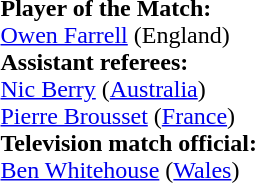<table style="width:100%">
<tr>
<td><br><strong>Player of the Match:</strong>
<br><a href='#'>Owen Farrell</a> (England)<br><strong>Assistant referees:</strong>
<br><a href='#'>Nic Berry</a> (<a href='#'>Australia</a>)
<br><a href='#'>Pierre Brousset</a> (<a href='#'>France</a>)
<br><strong>Television match official:</strong>
<br><a href='#'>Ben Whitehouse</a> (<a href='#'>Wales</a>)</td>
</tr>
</table>
